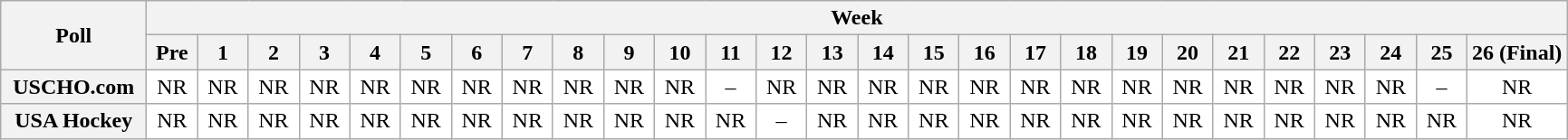<table class="wikitable" style="white-space:nowrap;">
<tr>
<th scope="col" width="100" rowspan="2">Poll</th>
<th colspan="28">Week</th>
</tr>
<tr>
<th scope="col" width="30">Pre</th>
<th scope="col" width="30">1</th>
<th scope="col" width="30">2</th>
<th scope="col" width="30">3</th>
<th scope="col" width="30">4</th>
<th scope="col" width="30">5</th>
<th scope="col" width="30">6</th>
<th scope="col" width="30">7</th>
<th scope="col" width="30">8</th>
<th scope="col" width="30">9</th>
<th scope="col" width="30">10</th>
<th scope="col" width="30">11</th>
<th scope="col" width="30">12</th>
<th scope="col" width="30">13</th>
<th scope="col" width="30">14</th>
<th scope="col" width="30">15</th>
<th scope="col" width="30">16</th>
<th scope="col" width="30">17</th>
<th scope="col" width="30">18</th>
<th scope="col" width="30">19</th>
<th scope="col" width="30">20</th>
<th scope="col" width="30">21</th>
<th scope="col" width="30">22</th>
<th scope="col" width="30">23</th>
<th scope="col" width="30">24</th>
<th scope="col" width="30">25</th>
<th scope="col" width="30">26 (Final)</th>
</tr>
<tr style="text-align:center;">
<th>USCHO.com</th>
<td bgcolor=FFFFFF>NR</td>
<td bgcolor=FFFFFF>NR</td>
<td bgcolor=FFFFFF>NR</td>
<td bgcolor=FFFFFF>NR</td>
<td bgcolor=FFFFFF>NR</td>
<td bgcolor=FFFFFF>NR</td>
<td bgcolor=FFFFFF>NR</td>
<td bgcolor=FFFFFF>NR</td>
<td bgcolor=FFFFFF>NR</td>
<td bgcolor=FFFFFF>NR</td>
<td bgcolor=FFFFFF>NR</td>
<td bgcolor=FFFFFF>–</td>
<td bgcolor=FFFFFF>NR</td>
<td bgcolor=FFFFFF>NR</td>
<td bgcolor=FFFFFF>NR</td>
<td bgcolor=FFFFFF>NR</td>
<td bgcolor=FFFFFF>NR</td>
<td bgcolor=FFFFFF>NR</td>
<td bgcolor=FFFFFF>NR</td>
<td bgcolor=FFFFFF>NR</td>
<td bgcolor=FFFFFF>NR</td>
<td bgcolor=FFFFFF>NR</td>
<td bgcolor=FFFFFF>NR</td>
<td bgcolor=FFFFFF>NR</td>
<td bgcolor=FFFFFF>NR</td>
<td bgcolor=FFFFFF>–</td>
<td bgcolor=FFFFFF>NR</td>
</tr>
<tr style="text-align:center;">
<th>USA Hockey</th>
<td bgcolor=FFFFFF>NR</td>
<td bgcolor=FFFFFF>NR</td>
<td bgcolor=FFFFFF>NR</td>
<td bgcolor=FFFFFF>NR</td>
<td bgcolor=FFFFFF>NR</td>
<td bgcolor=FFFFFF>NR</td>
<td bgcolor=FFFFFF>NR</td>
<td bgcolor=FFFFFF>NR</td>
<td bgcolor=FFFFFF>NR</td>
<td bgcolor=FFFFFF>NR</td>
<td bgcolor=FFFFFF>NR</td>
<td bgcolor=FFFFFF>NR</td>
<td bgcolor=FFFFFF>–</td>
<td bgcolor=FFFFFF>NR</td>
<td bgcolor=FFFFFF>NR</td>
<td bgcolor=FFFFFF>NR</td>
<td bgcolor=FFFFFF>NR</td>
<td bgcolor=FFFFFF>NR</td>
<td bgcolor=FFFFFF>NR</td>
<td bgcolor=FFFFFF>NR</td>
<td bgcolor=FFFFFF>NR</td>
<td bgcolor=FFFFFF>NR</td>
<td bgcolor=FFFFFF>NR</td>
<td bgcolor=FFFFFF>NR</td>
<td bgcolor=FFFFFF>NR</td>
<td bgcolor=FFFFFF>NR</td>
<td bgcolor=FFFFFF>NR</td>
</tr>
</table>
